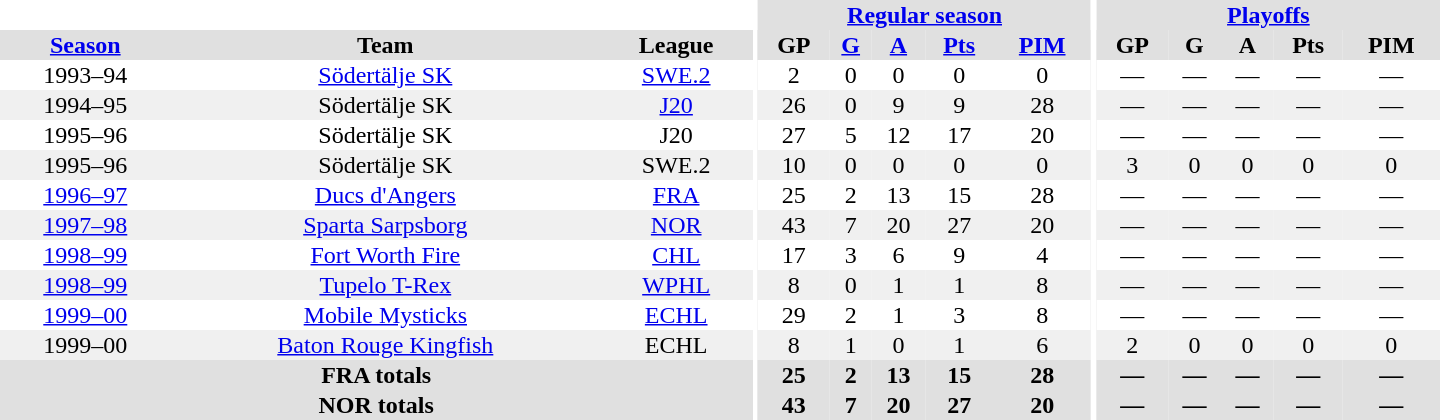<table border="0" cellpadding="1" cellspacing="0" style="text-align:center; width:60em;">
<tr bgcolor="#e0e0e0">
<th colspan="3" bgcolor="#ffffff"></th>
<th rowspan="100" bgcolor="#ffffff"></th>
<th colspan="5"><a href='#'>Regular season</a></th>
<th rowspan="100" bgcolor="#ffffff"></th>
<th colspan="5"><a href='#'>Playoffs</a></th>
</tr>
<tr bgcolor="#e0e0e0">
<th><a href='#'>Season</a></th>
<th>Team</th>
<th>League</th>
<th>GP</th>
<th><a href='#'>G</a></th>
<th><a href='#'>A</a></th>
<th><a href='#'>Pts</a></th>
<th><a href='#'>PIM</a></th>
<th>GP</th>
<th>G</th>
<th>A</th>
<th>Pts</th>
<th>PIM</th>
</tr>
<tr>
<td>1993–94</td>
<td><a href='#'>Södertälje SK</a></td>
<td><a href='#'>SWE.2</a></td>
<td>2</td>
<td>0</td>
<td>0</td>
<td>0</td>
<td>0</td>
<td>—</td>
<td>—</td>
<td>—</td>
<td>—</td>
<td>—</td>
</tr>
<tr bgcolor="#f0f0f0">
<td>1994–95</td>
<td>Södertälje SK</td>
<td><a href='#'>J20</a></td>
<td>26</td>
<td>0</td>
<td>9</td>
<td>9</td>
<td>28</td>
<td>—</td>
<td>—</td>
<td>—</td>
<td>—</td>
<td>—</td>
</tr>
<tr>
<td>1995–96</td>
<td>Södertälje SK</td>
<td>J20</td>
<td>27</td>
<td>5</td>
<td>12</td>
<td>17</td>
<td>20</td>
<td>—</td>
<td>—</td>
<td>—</td>
<td>—</td>
<td>—</td>
</tr>
<tr bgcolor="#f0f0f0">
<td>1995–96</td>
<td>Södertälje SK</td>
<td>SWE.2</td>
<td>10</td>
<td>0</td>
<td>0</td>
<td>0</td>
<td>0</td>
<td>3</td>
<td>0</td>
<td>0</td>
<td>0</td>
<td>0</td>
</tr>
<tr>
<td><a href='#'>1996–97</a></td>
<td><a href='#'>Ducs d'Angers</a></td>
<td><a href='#'>FRA</a></td>
<td>25</td>
<td>2</td>
<td>13</td>
<td>15</td>
<td>28</td>
<td>—</td>
<td>—</td>
<td>—</td>
<td>—</td>
<td>—</td>
</tr>
<tr bgcolor="#f0f0f0">
<td><a href='#'>1997–98</a></td>
<td><a href='#'>Sparta Sarpsborg</a></td>
<td><a href='#'>NOR</a></td>
<td>43</td>
<td>7</td>
<td>20</td>
<td>27</td>
<td>20</td>
<td>—</td>
<td>—</td>
<td>—</td>
<td>—</td>
<td>—</td>
</tr>
<tr>
<td><a href='#'>1998–99</a></td>
<td><a href='#'>Fort Worth Fire</a></td>
<td><a href='#'>CHL</a></td>
<td>17</td>
<td>3</td>
<td>6</td>
<td>9</td>
<td>4</td>
<td>—</td>
<td>—</td>
<td>—</td>
<td>—</td>
<td>—</td>
</tr>
<tr bgcolor="#f0f0f0">
<td><a href='#'>1998–99</a></td>
<td><a href='#'>Tupelo T-Rex</a></td>
<td><a href='#'>WPHL</a></td>
<td>8</td>
<td>0</td>
<td>1</td>
<td>1</td>
<td>8</td>
<td>—</td>
<td>—</td>
<td>—</td>
<td>—</td>
<td>—</td>
</tr>
<tr>
<td><a href='#'>1999–00</a></td>
<td><a href='#'>Mobile Mysticks</a></td>
<td><a href='#'>ECHL</a></td>
<td>29</td>
<td>2</td>
<td>1</td>
<td>3</td>
<td>8</td>
<td>—</td>
<td>—</td>
<td>—</td>
<td>—</td>
<td>—</td>
</tr>
<tr bgcolor="#f0f0f0">
<td>1999–00</td>
<td><a href='#'>Baton Rouge Kingfish</a></td>
<td>ECHL</td>
<td>8</td>
<td>1</td>
<td>0</td>
<td>1</td>
<td>6</td>
<td>2</td>
<td>0</td>
<td>0</td>
<td>0</td>
<td>0</td>
</tr>
<tr bgcolor="#e0e0e0">
<th colspan="3">FRA totals</th>
<th>25</th>
<th>2</th>
<th>13</th>
<th>15</th>
<th>28</th>
<th>—</th>
<th>—</th>
<th>—</th>
<th>—</th>
<th>—</th>
</tr>
<tr bgcolor="#e0e0e0">
<th colspan="3">NOR totals</th>
<th>43</th>
<th>7</th>
<th>20</th>
<th>27</th>
<th>20</th>
<th>—</th>
<th>—</th>
<th>—</th>
<th>—</th>
<th>—</th>
</tr>
</table>
